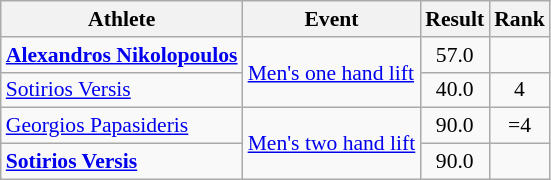<table class=wikitable style="font-size:90%; text-align:center">
<tr>
<th>Athlete</th>
<th>Event</th>
<th>Result</th>
<th>Rank</th>
</tr>
<tr>
<td align=left><strong><a href='#'>Alexandros Nikolopoulos</a></strong></td>
<td align=left rowspan=2><a href='#'>Men's one hand lift</a></td>
<td>57.0</td>
<td></td>
</tr>
<tr>
<td align=left><a href='#'>Sotirios Versis</a></td>
<td>40.0</td>
<td>4</td>
</tr>
<tr>
<td align=left><a href='#'>Georgios Papasideris</a></td>
<td align=left rowspan=2><a href='#'>Men's two hand lift</a></td>
<td>90.0</td>
<td>=4</td>
</tr>
<tr>
<td align=left><strong><a href='#'>Sotirios Versis</a></strong></td>
<td>90.0</td>
<td></td>
</tr>
</table>
